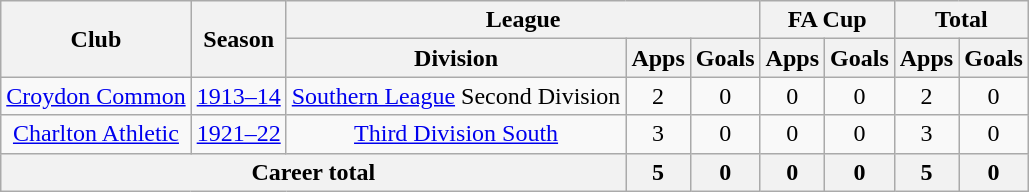<table class="wikitable" style="text-align: center;">
<tr>
<th rowspan="2">Club</th>
<th rowspan="2">Season</th>
<th colspan="3">League</th>
<th colspan="2">FA Cup</th>
<th colspan="2">Total</th>
</tr>
<tr>
<th>Division</th>
<th>Apps</th>
<th>Goals</th>
<th>Apps</th>
<th>Goals</th>
<th>Apps</th>
<th>Goals</th>
</tr>
<tr>
<td><a href='#'>Croydon Common</a></td>
<td><a href='#'>1913–14</a></td>
<td><a href='#'>Southern League</a> Second Division</td>
<td>2</td>
<td>0</td>
<td>0</td>
<td>0</td>
<td>2</td>
<td>0</td>
</tr>
<tr>
<td><a href='#'>Charlton Athletic</a></td>
<td><a href='#'>1921–22</a></td>
<td><a href='#'>Third Division South</a></td>
<td>3</td>
<td>0</td>
<td>0</td>
<td>0</td>
<td>3</td>
<td>0</td>
</tr>
<tr>
<th colspan="3">Career total</th>
<th>5</th>
<th>0</th>
<th>0</th>
<th>0</th>
<th>5</th>
<th>0</th>
</tr>
</table>
